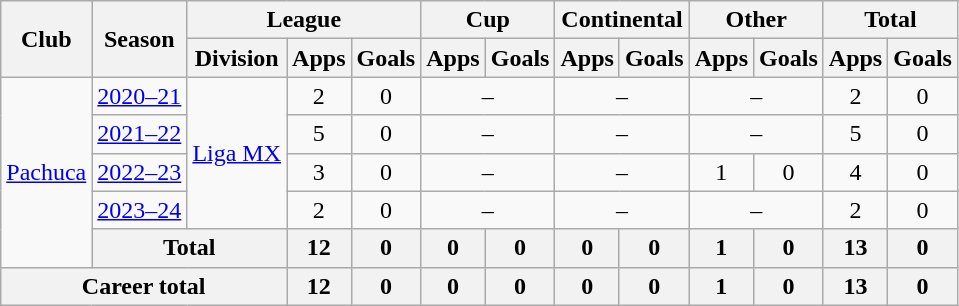<table class="wikitable" style="text-align: center">
<tr>
<th rowspan="2">Club</th>
<th rowspan="2">Season</th>
<th colspan="3">League</th>
<th colspan="2">Cup</th>
<th colspan="2">Continental</th>
<th colspan="2">Other</th>
<th colspan="2">Total</th>
</tr>
<tr>
<th>Division</th>
<th>Apps</th>
<th>Goals</th>
<th>Apps</th>
<th>Goals</th>
<th>Apps</th>
<th>Goals</th>
<th>Apps</th>
<th>Goals</th>
<th>Apps</th>
<th>Goals</th>
</tr>
<tr>
<td rowspan=5><a href='#'>Pachuca</a></td>
<td><a href='#'>2020–21</a></td>
<td rowspan=4><a href='#'>Liga MX</a></td>
<td>2</td>
<td>0</td>
<td colspan="2">–</td>
<td colspan="2">–</td>
<td colspan="2">–</td>
<td>2</td>
<td>0</td>
</tr>
<tr>
<td><a href='#'>2021–22</a></td>
<td>5</td>
<td>0</td>
<td colspan="2">–</td>
<td colspan="2">–</td>
<td colspan="2">–</td>
<td>5</td>
<td>0</td>
</tr>
<tr>
<td><a href='#'>2022–23</a></td>
<td>3</td>
<td>0</td>
<td colspan="2">–</td>
<td colspan="2">–</td>
<td>1</td>
<td>0</td>
<td>4</td>
<td>0</td>
</tr>
<tr>
<td><a href='#'>2023–24</a></td>
<td>2</td>
<td>0</td>
<td colspan="2">–</td>
<td colspan="2">–</td>
<td colspan="2">–</td>
<td>2</td>
<td>0</td>
</tr>
<tr>
<th colspan="2">Total</th>
<th>12</th>
<th>0</th>
<th>0</th>
<th>0</th>
<th>0</th>
<th>0</th>
<th>1</th>
<th>0</th>
<th>13</th>
<th>0</th>
</tr>
<tr>
<th colspan="3"><strong>Career total</strong></th>
<th>12</th>
<th>0</th>
<th>0</th>
<th>0</th>
<th>0</th>
<th>0</th>
<th>1</th>
<th>0</th>
<th>13</th>
<th>0</th>
</tr>
</table>
